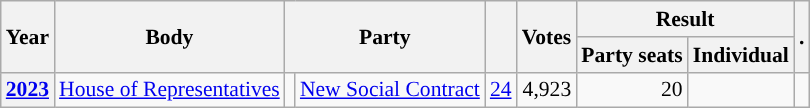<table class="wikitable plainrowheaders sortable" border=2 cellpadding=4 cellspacing=0 style="border: 1px #aaa solid; font-size: 90%; text-align:center;">
<tr>
<th scope="col" rowspan=2>Year</th>
<th scope="col" rowspan=2>Body</th>
<th scope="col" colspan=2 rowspan=2>Party</th>
<th scope="col" rowspan=2></th>
<th scope="col" rowspan=2>Votes</th>
<th scope="colgroup" colspan=2>Result</th>
<th scope="col" rowspan=2 class="unsortable">.</th>
</tr>
<tr>
<th scope="col">Party seats</th>
<th scope="col">Individual</th>
</tr>
<tr>
<th scope="row"><a href='#'>2023</a></th>
<td><a href='#'>House of Representatives</a></td>
<td style="background-color:"></td>
<td><a href='#'>New Social Contract</a></td>
<td style=text-align:right><a href='#'>24</a></td>
<td style=text-align:right>4,923</td>
<td style=text-align:right>20</td>
<td></td>
<td></td>
</tr>
</table>
